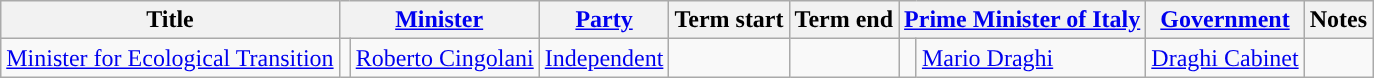<table class="wikitable sortable">
<tr>
<th>Title</th>
<th colspan=2><a href='#'>Minister</a></th>
<th><a href='#'>Party</a></th>
<th>Term start</th>
<th>Term end</th>
<th colspan=2><a href='#'>Prime Minister of Italy</a></th>
<th><a href='#'>Government</a></th>
<th class="unsortable">Notes</th>
</tr>
<tr>
<td><a href='#'>Minister for Ecological Transition</a></td>
<td style="color:inherit;background:"></td>
<td><a href='#'>Roberto Cingolani</a></td>
<td><a href='#'>Independent</a></td>
<td></td>
<td></td>
<td style="color:inherit;background:"></td>
<td><a href='#'>Mario Draghi</a></td>
<td><a href='#'>Draghi Cabinet</a></td>
<td></td>
</tr>
</table>
